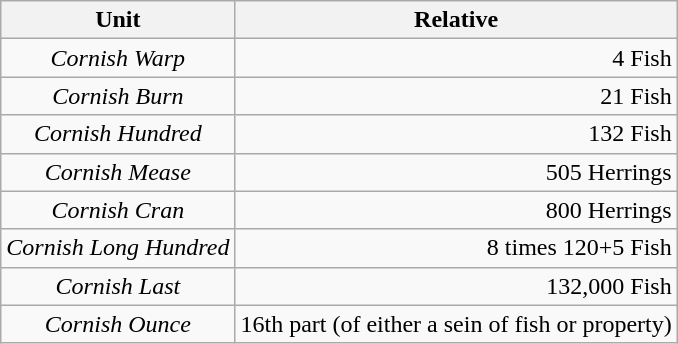<table class="wikitable" style="margin-right:0">
<tr>
<th>Unit</th>
<th>Relative</th>
</tr>
<tr>
<td align=center><em>Cornish Warp</em></td>
<td align=right>4 Fish</td>
</tr>
<tr>
<td align=center><em>Cornish Burn</em></td>
<td align=right>21 Fish</td>
</tr>
<tr>
<td align=center><em>Cornish Hundred</em></td>
<td align=right>132 Fish</td>
</tr>
<tr>
<td align=center><em>Cornish Mease</em></td>
<td align=right>505 Herrings</td>
</tr>
<tr>
<td align=center><em>Cornish Cran</em></td>
<td align=right>800 Herrings</td>
</tr>
<tr>
<td align=center><em>Cornish Long Hundred</em></td>
<td align=right>8 times 120+5 Fish</td>
</tr>
<tr>
<td align=center><em>Cornish Last</em></td>
<td align=right>132,000 Fish</td>
</tr>
<tr>
<td align=center><em>Cornish Ounce</em></td>
<td align=right>16th part (of either a sein of fish or property)</td>
</tr>
</table>
